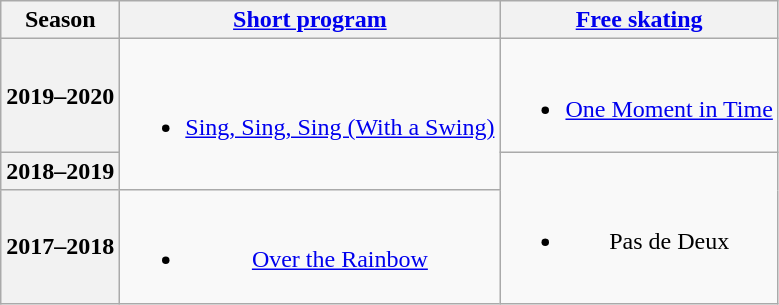<table class=wikitable style=text-align:center>
<tr>
<th>Season</th>
<th><a href='#'>Short program</a></th>
<th><a href='#'>Free skating</a></th>
</tr>
<tr>
<th>2019–2020<br></th>
<td rowspan=2><br><ul><li><a href='#'>Sing, Sing, Sing (With a Swing)</a><br></li></ul></td>
<td><br><ul><li><a href='#'>One Moment in Time</a><br></li></ul></td>
</tr>
<tr>
<th>2018–2019<br></th>
<td rowspan=2><br><ul><li>Pas de Deux<br></li></ul></td>
</tr>
<tr>
<th>2017–2018<br></th>
<td><br><ul><li><a href='#'>Over the Rainbow</a><br></li></ul></td>
</tr>
</table>
